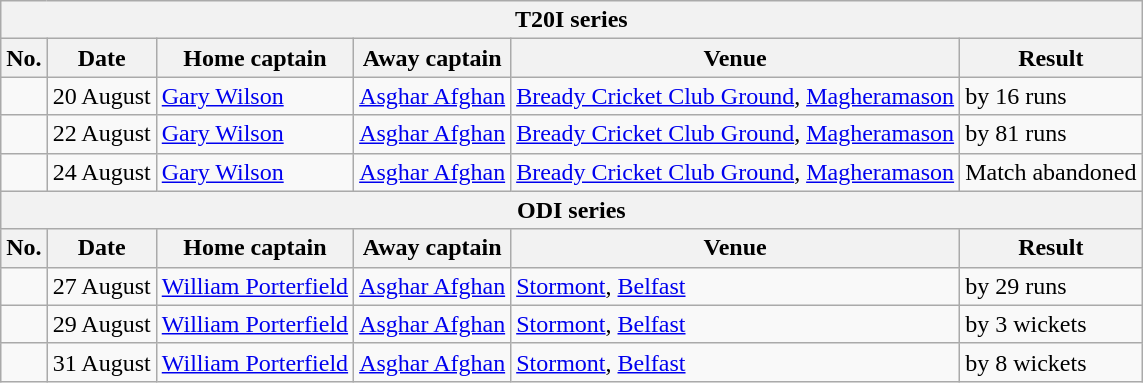<table class="wikitable">
<tr>
<th colspan="9">T20I series</th>
</tr>
<tr>
<th>No.</th>
<th>Date</th>
<th>Home captain</th>
<th>Away captain</th>
<th>Venue</th>
<th>Result</th>
</tr>
<tr>
<td></td>
<td>20 August</td>
<td><a href='#'>Gary Wilson</a></td>
<td><a href='#'>Asghar Afghan</a></td>
<td><a href='#'>Bready Cricket Club Ground</a>, <a href='#'>Magheramason</a></td>
<td> by 16 runs</td>
</tr>
<tr>
<td></td>
<td>22 August</td>
<td><a href='#'>Gary Wilson</a></td>
<td><a href='#'>Asghar Afghan</a></td>
<td><a href='#'>Bready Cricket Club Ground</a>, <a href='#'>Magheramason</a></td>
<td> by 81 runs</td>
</tr>
<tr>
<td></td>
<td>24 August</td>
<td><a href='#'>Gary Wilson</a></td>
<td><a href='#'>Asghar Afghan</a></td>
<td><a href='#'>Bready Cricket Club Ground</a>, <a href='#'>Magheramason</a></td>
<td>Match abandoned</td>
</tr>
<tr>
<th colspan="9">ODI series</th>
</tr>
<tr>
<th>No.</th>
<th>Date</th>
<th>Home captain</th>
<th>Away captain</th>
<th>Venue</th>
<th>Result</th>
</tr>
<tr>
<td></td>
<td>27 August</td>
<td><a href='#'>William Porterfield</a></td>
<td><a href='#'>Asghar Afghan</a></td>
<td><a href='#'>Stormont</a>, <a href='#'>Belfast</a></td>
<td> by 29 runs</td>
</tr>
<tr>
<td></td>
<td>29 August</td>
<td><a href='#'>William Porterfield</a></td>
<td><a href='#'>Asghar Afghan</a></td>
<td><a href='#'>Stormont</a>, <a href='#'>Belfast</a></td>
<td> by 3 wickets</td>
</tr>
<tr>
<td></td>
<td>31 August</td>
<td><a href='#'>William Porterfield</a></td>
<td><a href='#'>Asghar Afghan</a></td>
<td><a href='#'>Stormont</a>, <a href='#'>Belfast</a></td>
<td> by 8 wickets</td>
</tr>
</table>
